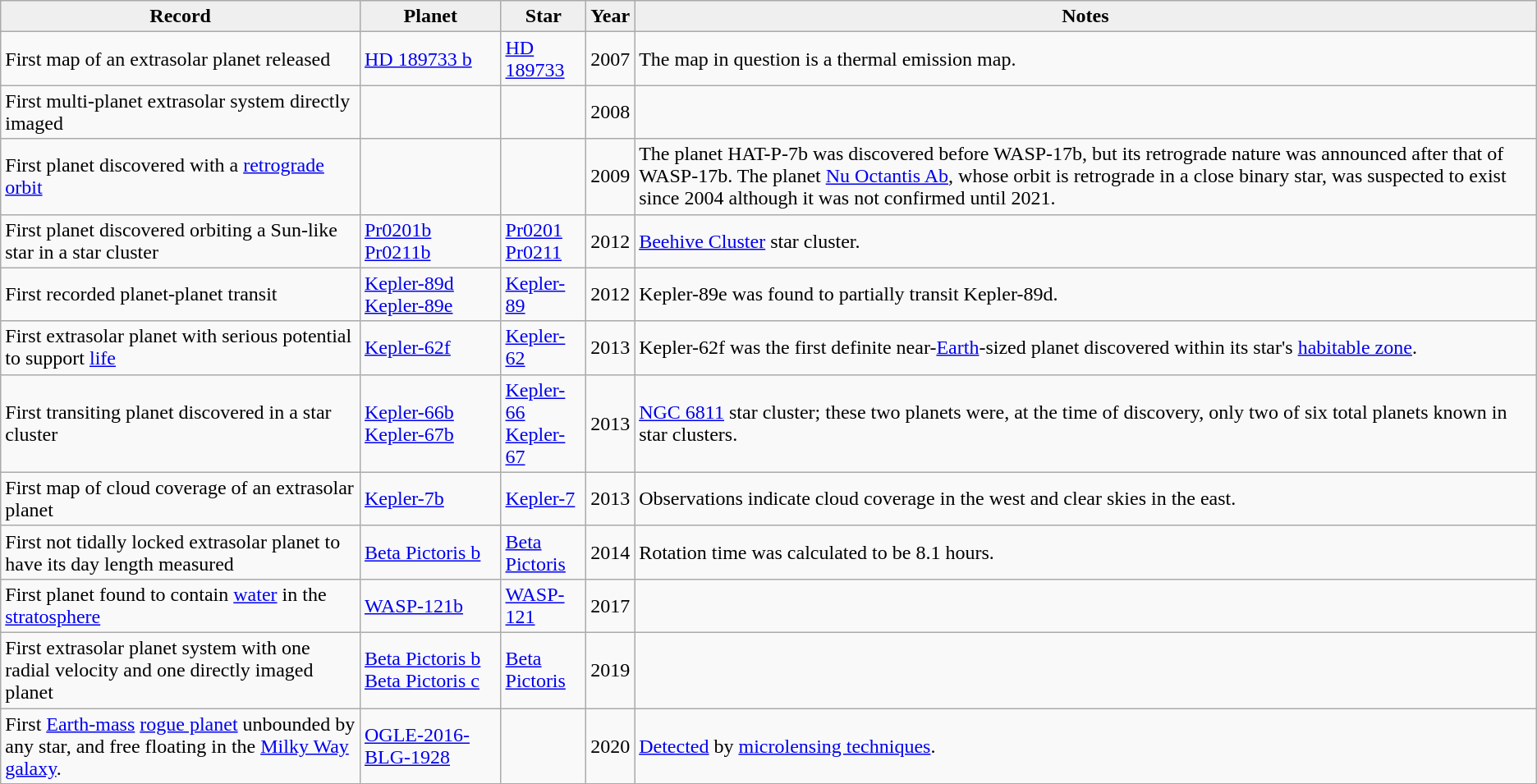<table class="wikitable" border="1" style="text-align:left;">
<tr>
<th style="background:#efefef;">Record</th>
<th style="background:#efefef;">Planet</th>
<th style="background:#efefef;">Star</th>
<th style="background:#efefef;">Year</th>
<th style="background:#efefef;">Notes</th>
</tr>
<tr>
<td>First map of an extrasolar planet released</td>
<td><a href='#'>HD 189733 b</a></td>
<td><a href='#'>HD 189733</a></td>
<td>2007</td>
<td>The map in question is a thermal emission map.</td>
</tr>
<tr>
<td>First multi-planet extrasolar system directly imaged</td>
<td></td>
<td></td>
<td>2008</td>
<td></td>
</tr>
<tr>
<td>First planet discovered with a <a href='#'>retrograde orbit</a></td>
<td></td>
<td></td>
<td>2009</td>
<td>The planet HAT-P-7b was discovered before WASP-17b, but its retrograde nature was announced after that of WASP-17b. The planet <a href='#'>Nu Octantis Ab</a>, whose orbit is retrograde in a close binary star, was suspected to exist since 2004 although it was not confirmed until 2021.</td>
</tr>
<tr>
<td>First planet discovered orbiting a Sun-like star in a star cluster</td>
<td><a href='#'>Pr0201b</a> <br><a href='#'>Pr0211b</a></td>
<td><a href='#'>Pr0201</a> <br><a href='#'>Pr0211</a></td>
<td>2012</td>
<td><a href='#'>Beehive Cluster</a> star cluster.</td>
</tr>
<tr>
<td>First recorded planet-planet transit</td>
<td><a href='#'>Kepler-89d</a> <br><a href='#'>Kepler-89e</a></td>
<td><a href='#'>Kepler-89</a></td>
<td>2012</td>
<td>Kepler-89e was found to partially transit Kepler-89d.</td>
</tr>
<tr>
<td>First extrasolar planet with serious potential to support <a href='#'>life</a></td>
<td><a href='#'>Kepler-62f</a></td>
<td><a href='#'>Kepler-62</a></td>
<td>2013</td>
<td>Kepler-62f was the first definite near-<a href='#'>Earth</a>-sized planet discovered within its star's <a href='#'>habitable zone</a>.</td>
</tr>
<tr>
<td>First transiting planet discovered in a star cluster</td>
<td><a href='#'>Kepler-66b</a> <br><a href='#'>Kepler-67b</a></td>
<td><a href='#'>Kepler-66</a> <br><a href='#'>Kepler-67</a></td>
<td>2013</td>
<td><a href='#'>NGC 6811</a> star cluster; these two planets were, at the time of discovery, only two of six total planets known in star clusters.</td>
</tr>
<tr>
<td>First map of cloud coverage of an extrasolar planet</td>
<td><a href='#'>Kepler-7b</a></td>
<td><a href='#'>Kepler-7</a></td>
<td>2013</td>
<td>Observations indicate cloud coverage in the west and clear skies in the east.</td>
</tr>
<tr>
<td>First not tidally locked extrasolar planet to have its day length measured</td>
<td><a href='#'>Beta Pictoris b</a></td>
<td><a href='#'>Beta Pictoris</a></td>
<td>2014</td>
<td>Rotation time was calculated to be 8.1 hours.</td>
</tr>
<tr>
<td>First planet found to contain <a href='#'>water</a> in the <a href='#'>stratosphere</a></td>
<td><a href='#'>WASP-121b</a></td>
<td><a href='#'>WASP-121</a></td>
<td>2017</td>
<td></td>
</tr>
<tr>
<td>First extrasolar planet system with one radial velocity and one directly imaged planet</td>
<td><a href='#'>Beta Pictoris b</a>  <a href='#'>Beta Pictoris c</a></td>
<td><a href='#'>Beta Pictoris</a></td>
<td>2019</td>
<td></td>
</tr>
<tr>
<td>First <a href='#'>Earth-mass</a> <a href='#'>rogue planet</a> unbounded by any star, and free floating in the <a href='#'>Milky Way galaxy</a>.</td>
<td><a href='#'>OGLE-2016-BLG-1928</a></td>
<td></td>
<td>2020</td>
<td><a href='#'>Detected</a> by <a href='#'>microlensing techniques</a>.</td>
</tr>
</table>
